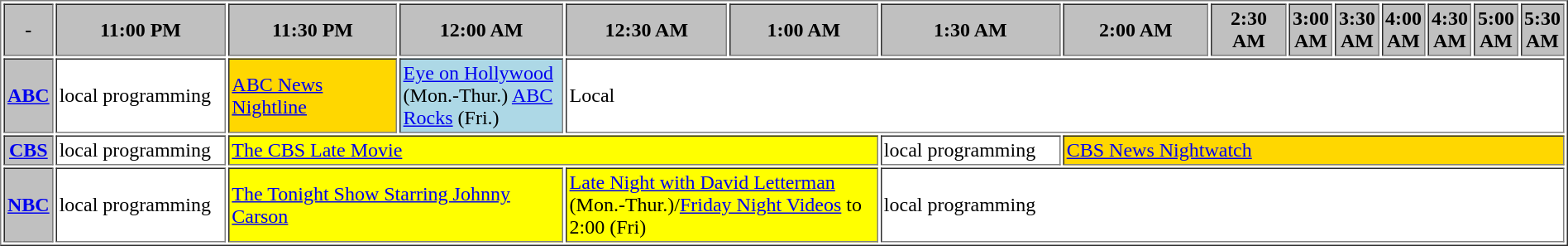<table border="1" cellpadding="2">
<tr>
<th bgcolor="#C0C0C0">-</th>
<th width="13%" bgcolor="#C0C0C0">11:00 PM</th>
<th width="14%" bgcolor="#C0C0C0">11:30 PM</th>
<th width="13%" bgcolor="#C0C0C0">12:00 AM</th>
<th width="14%" bgcolor="#C0C0C0">12:30 AM</th>
<th width="13%" bgcolor="#C0C0C0">1:00 AM</th>
<th width="14%" bgcolor="#C0C0C0">1:30 AM</th>
<th width="13%" bgcolor="#C0C0C0">2:00 AM</th>
<th width="14%" bgcolor="#C0C0C0">2:30 AM</th>
<th width="13%" bgcolor="#C0C0C0">3:00 AM</th>
<th width="14%" bgcolor="#C0C0C0">3:30 AM</th>
<th width="13%" bgcolor="#C0C0C0">4:00 AM</th>
<th width="14%" bgcolor="#C0C0C0">4:30 AM</th>
<th width="13%" bgcolor="#C0C0C0">5:00 AM</th>
<th width="14%" bgcolor="#C0C0C0">5:30 AM</th>
</tr>
<tr>
<th bgcolor="#C0C0C0"><a href='#'>ABC</a></th>
<td bgcolor="white">local programming</td>
<td bgcolor="gold"><a href='#'>ABC News Nightline</a></td>
<td bgcolor="lightblue"><a href='#'>Eye on Hollywood</a> (Mon.-Thur.) <a href='#'>ABC Rocks</a> (Fri.)</td>
<td bgcolor="white" colspan="11">Local</td>
</tr>
<tr>
<th bgcolor="#C0C0C0"><a href='#'>CBS</a></th>
<td bgcolor="white">local programming</td>
<td bgcolor="yellow" colspan="4"><a href='#'>The CBS Late Movie</a></td>
<td bgcolor="white">local programming</td>
<td bgcolor="gold" colspan="8"><a href='#'>CBS News Nightwatch</a></td>
</tr>
<tr>
<th bgcolor="#C0C0C0"><a href='#'>NBC</a></th>
<td bgcolor="white">local programming</td>
<td bgcolor="yellow" colspan="2"><a href='#'>The Tonight Show Starring Johnny Carson</a></td>
<td bgcolor="yellow" colspan="2"><a href='#'>Late Night with David Letterman</a> (Mon.-Thur.)/<a href='#'>Friday Night Videos</a> to 2:00 (Fri)</td>
<td bgcolor="white" colspan="9">local programming</td>
</tr>
</table>
